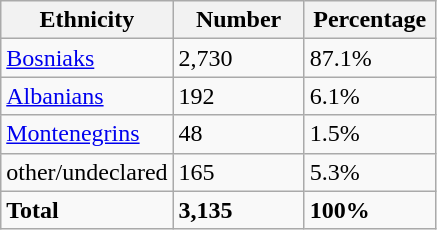<table class="wikitable">
<tr>
<th width="100px">Ethnicity</th>
<th width="80px">Number</th>
<th width="80px">Percentage</th>
</tr>
<tr>
<td><a href='#'>Bosniaks</a></td>
<td>2,730</td>
<td>87.1%</td>
</tr>
<tr>
<td><a href='#'>Albanians</a></td>
<td>192</td>
<td>6.1%</td>
</tr>
<tr>
<td><a href='#'>Montenegrins</a></td>
<td>48</td>
<td>1.5%</td>
</tr>
<tr>
<td>other/undeclared</td>
<td>165</td>
<td>5.3%</td>
</tr>
<tr>
<td><strong>Total</strong></td>
<td><strong>3,135</strong></td>
<td><strong>100%</strong></td>
</tr>
</table>
